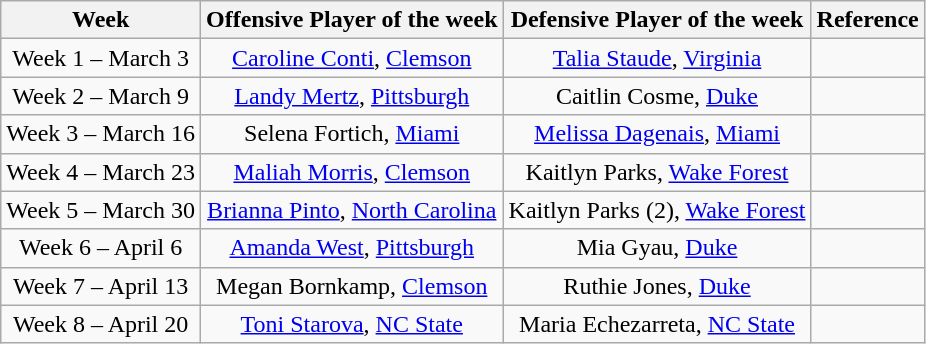<table class="wikitable" border="1" style="text-align:center">
<tr>
<th>Week</th>
<th>Offensive Player of the week</th>
<th>Defensive Player of the week</th>
<th>Reference</th>
</tr>
<tr>
<td>Week 1 – March 3</td>
<td><a href='#'>Caroline Conti</a>, <a href='#'>Clemson</a></td>
<td><a href='#'>Talia Staude</a>, <a href='#'>Virginia</a></td>
<td></td>
</tr>
<tr>
<td>Week 2 – March 9</td>
<td><a href='#'>Landy Mertz</a>, <a href='#'>Pittsburgh</a></td>
<td>Caitlin Cosme, <a href='#'>Duke</a></td>
<td></td>
</tr>
<tr>
<td>Week 3 – March 16</td>
<td>Selena Fortich, <a href='#'>Miami</a></td>
<td><a href='#'>Melissa Dagenais</a>, <a href='#'>Miami</a></td>
<td></td>
</tr>
<tr>
<td>Week 4 – March 23</td>
<td><a href='#'>Maliah Morris</a>, <a href='#'>Clemson</a></td>
<td>Kaitlyn Parks, <a href='#'>Wake Forest</a></td>
<td></td>
</tr>
<tr>
<td>Week 5 – March 30</td>
<td><a href='#'>Brianna Pinto</a>, <a href='#'>North Carolina</a></td>
<td>Kaitlyn Parks (2), <a href='#'>Wake Forest</a></td>
<td></td>
</tr>
<tr>
<td>Week 6 – April 6</td>
<td><a href='#'>Amanda West</a>, <a href='#'>Pittsburgh</a></td>
<td>Mia Gyau, <a href='#'>Duke</a></td>
<td></td>
</tr>
<tr>
<td>Week 7 – April 13</td>
<td>Megan Bornkamp, <a href='#'>Clemson</a></td>
<td>Ruthie Jones, <a href='#'>Duke</a></td>
<td></td>
</tr>
<tr>
<td>Week 8 – April 20</td>
<td><a href='#'>Toni Starova</a>, <a href='#'>NC State</a></td>
<td>Maria Echezarreta, <a href='#'>NC State</a></td>
<td></td>
</tr>
</table>
